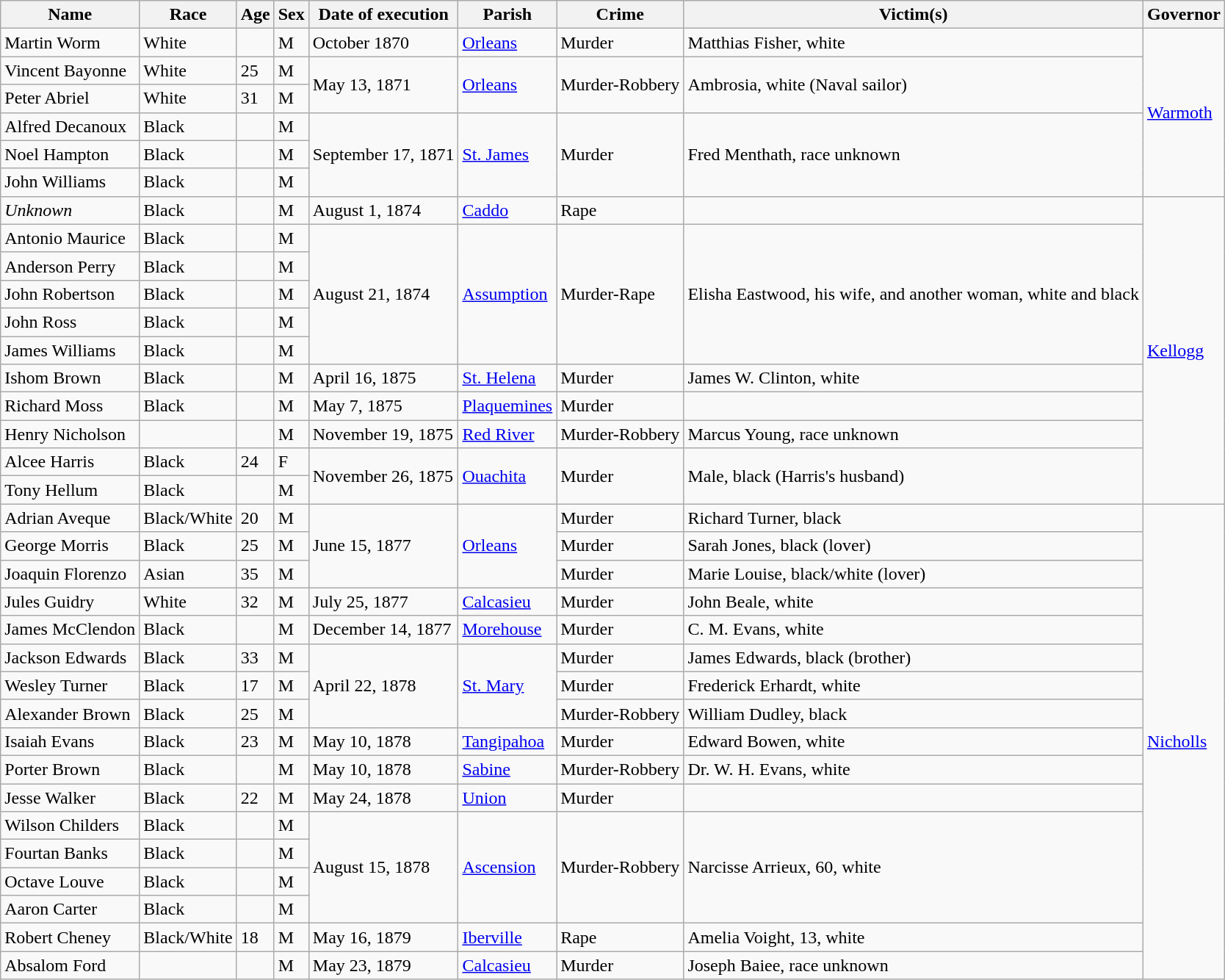<table class="wikitable sortable">
<tr>
<th>Name</th>
<th>Race</th>
<th>Age</th>
<th>Sex</th>
<th>Date of execution</th>
<th>Parish</th>
<th>Crime</th>
<th>Victim(s)</th>
<th>Governor</th>
</tr>
<tr>
<td>Martin Worm</td>
<td>White</td>
<td></td>
<td>M</td>
<td>October 1870</td>
<td><a href='#'>Orleans</a></td>
<td>Murder</td>
<td>Matthias Fisher, white</td>
<td rowspan="6"><a href='#'>Warmoth</a></td>
</tr>
<tr>
<td>Vincent Bayonne</td>
<td>White</td>
<td>25</td>
<td>M</td>
<td rowspan="2">May 13, 1871</td>
<td rowspan="2"><a href='#'>Orleans</a></td>
<td rowspan="2">Murder-Robbery</td>
<td rowspan="2">Ambrosia, white (Naval sailor)</td>
</tr>
<tr>
<td>Peter Abriel</td>
<td>White</td>
<td>31</td>
<td>M</td>
</tr>
<tr>
<td>Alfred Decanoux</td>
<td>Black</td>
<td></td>
<td>M</td>
<td rowspan="3">September 17, 1871</td>
<td rowspan="3"><a href='#'>St. James</a></td>
<td rowspan="3">Murder</td>
<td rowspan="3">Fred Menthath, race unknown</td>
</tr>
<tr>
<td>Noel Hampton</td>
<td>Black</td>
<td></td>
<td>M</td>
</tr>
<tr>
<td>John Williams</td>
<td>Black</td>
<td></td>
<td>M</td>
</tr>
<tr>
<td><em>Unknown</em></td>
<td>Black</td>
<td></td>
<td>M</td>
<td>August 1, 1874</td>
<td><a href='#'>Caddo</a></td>
<td>Rape</td>
<td></td>
<td rowspan="11"><a href='#'>Kellogg</a></td>
</tr>
<tr>
<td>Antonio Maurice</td>
<td>Black</td>
<td></td>
<td>M</td>
<td rowspan="5">August 21, 1874</td>
<td rowspan="5"><a href='#'>Assumption</a></td>
<td rowspan="5">Murder-Rape</td>
<td rowspan="5">Elisha Eastwood, his wife, and another woman, white and black</td>
</tr>
<tr>
<td>Anderson Perry</td>
<td>Black</td>
<td></td>
<td>M</td>
</tr>
<tr>
<td>John Robertson</td>
<td>Black</td>
<td></td>
<td>M</td>
</tr>
<tr>
<td>John Ross</td>
<td>Black</td>
<td></td>
<td>M</td>
</tr>
<tr>
<td>James Williams</td>
<td>Black</td>
<td></td>
<td>M</td>
</tr>
<tr>
<td>Ishom Brown</td>
<td>Black</td>
<td></td>
<td>M</td>
<td>April 16, 1875</td>
<td><a href='#'>St. Helena</a></td>
<td>Murder</td>
<td>James W. Clinton, white</td>
</tr>
<tr>
<td>Richard Moss</td>
<td>Black</td>
<td></td>
<td>M</td>
<td>May 7, 1875</td>
<td><a href='#'>Plaquemines</a></td>
<td>Murder</td>
<td></td>
</tr>
<tr>
<td>Henry Nicholson</td>
<td></td>
<td></td>
<td>M</td>
<td>November 19, 1875</td>
<td><a href='#'>Red River</a></td>
<td>Murder-Robbery</td>
<td>Marcus Young, race unknown</td>
</tr>
<tr>
<td>Alcee Harris</td>
<td>Black</td>
<td>24</td>
<td>F</td>
<td rowspan="2">November 26, 1875</td>
<td rowspan="2"><a href='#'>Ouachita</a></td>
<td rowspan="2">Murder</td>
<td rowspan="2">Male, black (Harris's husband)</td>
</tr>
<tr>
<td>Tony Hellum</td>
<td>Black</td>
<td></td>
<td>M</td>
</tr>
<tr>
<td>Adrian Aveque</td>
<td>Black/White</td>
<td>20</td>
<td>M</td>
<td rowspan="3">June 15, 1877</td>
<td rowspan="3"><a href='#'>Orleans</a></td>
<td>Murder</td>
<td>Richard Turner, black</td>
<td rowspan="17"><a href='#'>Nicholls</a></td>
</tr>
<tr>
<td>George Morris</td>
<td>Black</td>
<td>25</td>
<td>M</td>
<td>Murder</td>
<td>Sarah Jones, black (lover)</td>
</tr>
<tr>
<td>Joaquin Florenzo</td>
<td>Asian</td>
<td>35</td>
<td>M</td>
<td>Murder</td>
<td>Marie Louise, black/white (lover)</td>
</tr>
<tr>
<td>Jules Guidry</td>
<td>White</td>
<td>32</td>
<td>M</td>
<td>July 25, 1877</td>
<td><a href='#'>Calcasieu</a></td>
<td>Murder</td>
<td>John Beale, white</td>
</tr>
<tr>
<td>James McClendon</td>
<td>Black</td>
<td></td>
<td>M</td>
<td>December 14, 1877</td>
<td><a href='#'>Morehouse</a></td>
<td>Murder</td>
<td>C. M. Evans, white</td>
</tr>
<tr>
<td>Jackson Edwards</td>
<td>Black</td>
<td>33</td>
<td>M</td>
<td rowspan="3">April 22, 1878</td>
<td rowspan="3"><a href='#'>St. Mary</a></td>
<td>Murder</td>
<td>James Edwards, black (brother)</td>
</tr>
<tr>
<td>Wesley Turner</td>
<td>Black</td>
<td>17</td>
<td>M</td>
<td>Murder</td>
<td>Frederick Erhardt, white</td>
</tr>
<tr>
<td>Alexander Brown</td>
<td>Black</td>
<td>25</td>
<td>M</td>
<td>Murder-Robbery</td>
<td>William Dudley, black</td>
</tr>
<tr>
<td>Isaiah Evans</td>
<td>Black</td>
<td>23</td>
<td>M</td>
<td>May 10, 1878</td>
<td><a href='#'>Tangipahoa</a></td>
<td>Murder</td>
<td>Edward Bowen, white</td>
</tr>
<tr>
<td>Porter Brown</td>
<td>Black</td>
<td></td>
<td>M</td>
<td>May 10, 1878</td>
<td><a href='#'>Sabine</a></td>
<td>Murder-Robbery</td>
<td>Dr. W. H. Evans, white</td>
</tr>
<tr>
<td>Jesse Walker</td>
<td>Black</td>
<td>22</td>
<td>M</td>
<td>May 24, 1878</td>
<td><a href='#'>Union</a></td>
<td>Murder</td>
<td></td>
</tr>
<tr>
<td>Wilson Childers</td>
<td>Black</td>
<td></td>
<td>M</td>
<td rowspan="4">August 15, 1878</td>
<td rowspan="4"><a href='#'>Ascension</a></td>
<td rowspan="4">Murder-Robbery</td>
<td rowspan="4">Narcisse Arrieux, 60, white</td>
</tr>
<tr>
<td>Fourtan Banks</td>
<td>Black</td>
<td></td>
<td>M</td>
</tr>
<tr>
<td>Octave Louve</td>
<td>Black</td>
<td></td>
<td>M</td>
</tr>
<tr>
<td>Aaron Carter</td>
<td>Black</td>
<td></td>
<td>M</td>
</tr>
<tr>
<td>Robert Cheney</td>
<td>Black/White</td>
<td>18</td>
<td>M</td>
<td>May 16, 1879</td>
<td><a href='#'>Iberville</a></td>
<td>Rape</td>
<td>Amelia Voight, 13, white</td>
</tr>
<tr>
<td>Absalom Ford</td>
<td></td>
<td></td>
<td>M</td>
<td>May 23, 1879</td>
<td><a href='#'>Calcasieu</a></td>
<td>Murder</td>
<td>Joseph Baiee, race unknown</td>
</tr>
</table>
